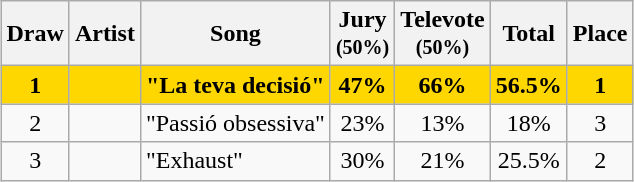<table class="sortable wikitable" style="margin: 1em auto 1em auto; text-align:center">
<tr>
<th>Draw</th>
<th>Artist</th>
<th>Song</th>
<th>Jury<br><small>(50%)</small></th>
<th>Televote<br><small>(50%)</small></th>
<th>Total</th>
<th>Place</th>
</tr>
<tr style="font-weight:bold; background:gold;">
<td>1</td>
<td align="left"></td>
<td align="left">"La teva decisió"</td>
<td>47%</td>
<td>66%</td>
<td>56.5%</td>
<td>1</td>
</tr>
<tr>
<td>2</td>
<td align="left"></td>
<td align="left">"Passió obsessiva"</td>
<td>23%</td>
<td>13%</td>
<td>18%</td>
<td>3</td>
</tr>
<tr>
<td>3</td>
<td align="left"></td>
<td align="left">"Exhaust"</td>
<td>30%</td>
<td>21%</td>
<td>25.5%</td>
<td>2</td>
</tr>
</table>
